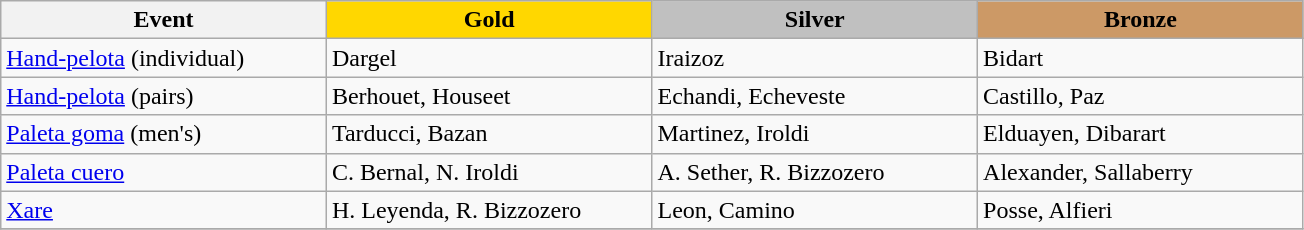<table class="wikitable" style="max-width: 23cm; width: 100%">
<tr>
<th scope="col">Event</th>
<th scope="col" style="background-color:gold; width:25%">Gold</th>
<th scope="col" style="background-color:silver; width:25%; width:25%">Silver</th>
<th scope="col" style="background-color:#cc9966; width:25%">Bronze</th>
</tr>
<tr>
<td><a href='#'>Hand-pelota</a> (individual)</td>
<td> Dargel</td>
<td> Iraizoz</td>
<td> Bidart</td>
</tr>
<tr>
<td><a href='#'>Hand-pelota</a> (pairs)</td>
<td> Berhouet, Houseet</td>
<td> Echandi, Echeveste</td>
<td> Castillo, Paz</td>
</tr>
<tr>
<td><a href='#'>Paleta goma</a> (men's)</td>
<td> Tarducci, Bazan</td>
<td> Martinez, Iroldi</td>
<td> Elduayen, Dibarart</td>
</tr>
<tr>
<td><a href='#'>Paleta cuero</a></td>
<td> C. Bernal, N. Iroldi</td>
<td> A. Sether, R. Bizzozero</td>
<td> Alexander, Sallaberry</td>
</tr>
<tr>
<td><a href='#'>Xare</a></td>
<td> H. Leyenda, R. Bizzozero</td>
<td> Leon, Camino</td>
<td> Posse, Alfieri</td>
</tr>
<tr>
</tr>
</table>
